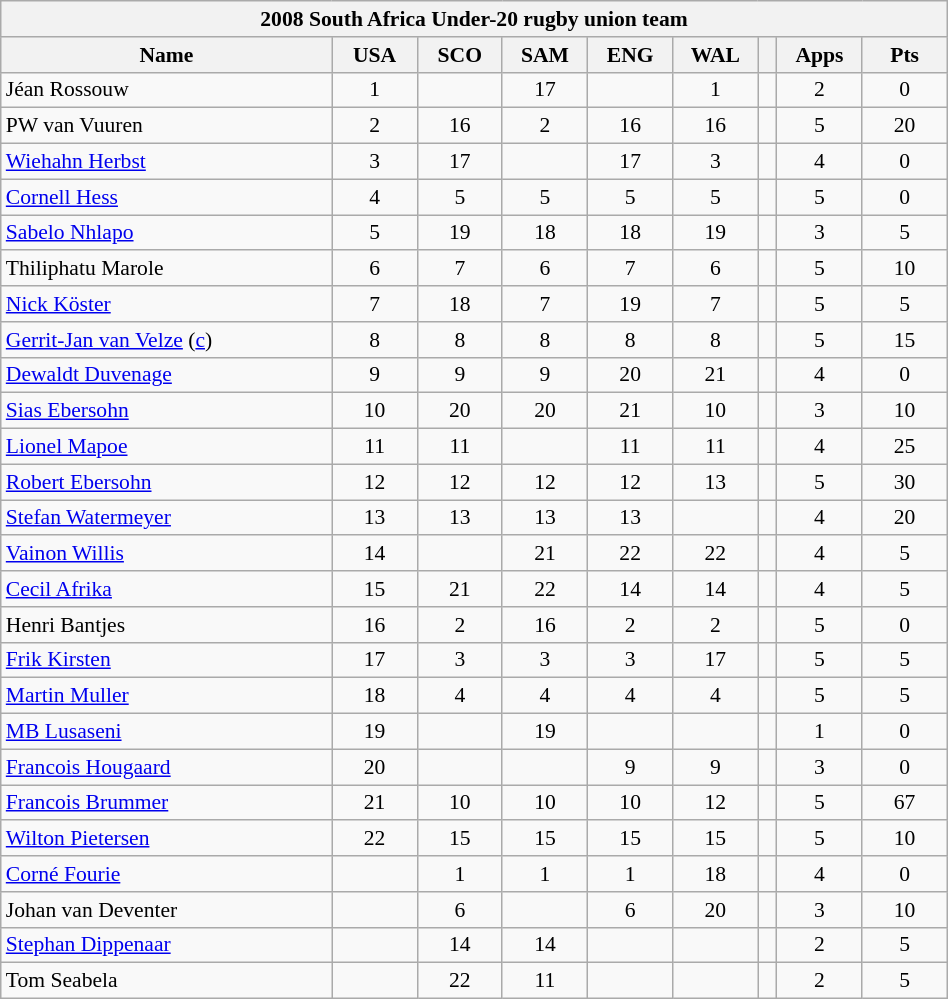<table class="wikitable collapsible collapsed" style="text-align:center; font-size:90%; width:50%">
<tr>
<th colspan="100%">2008 South Africa Under-20 rugby union team</th>
</tr>
<tr>
<th style="width:35%;">Name</th>
<th style="width:9%;">USA</th>
<th style="width:9%;">SCO</th>
<th style="width:9%;">SAM</th>
<th style="width:9%;">ENG</th>
<th style="width:9%;">WAL</th>
<th style="width:2%;"></th>
<th style="width:9%;">Apps</th>
<th style="width:9%;">Pts</th>
</tr>
<tr>
<td style="text-align:left;">Jéan Rossouw</td>
<td>1</td>
<td></td>
<td>17</td>
<td></td>
<td>1</td>
<td></td>
<td>2</td>
<td>0</td>
</tr>
<tr>
<td style="text-align:left;">PW van Vuuren</td>
<td>2</td>
<td>16 </td>
<td>2</td>
<td>16 </td>
<td>16 </td>
<td></td>
<td>5</td>
<td>20</td>
</tr>
<tr>
<td style="text-align:left;"><a href='#'>Wiehahn Herbst</a></td>
<td>3</td>
<td>17 </td>
<td></td>
<td>17 </td>
<td>3</td>
<td></td>
<td>4</td>
<td>0</td>
</tr>
<tr>
<td style="text-align:left;"><a href='#'>Cornell Hess</a></td>
<td>4</td>
<td>5</td>
<td>5</td>
<td>5</td>
<td>5</td>
<td></td>
<td>5</td>
<td>0</td>
</tr>
<tr>
<td style="text-align:left;"><a href='#'>Sabelo Nhlapo</a></td>
<td>5</td>
<td>19 </td>
<td>18</td>
<td>18</td>
<td>19 </td>
<td></td>
<td>3</td>
<td>5</td>
</tr>
<tr>
<td style="text-align:left;">Thiliphatu Marole</td>
<td>6</td>
<td>7</td>
<td>6</td>
<td>7</td>
<td>6</td>
<td></td>
<td>5</td>
<td>10</td>
</tr>
<tr>
<td style="text-align:left;"><a href='#'>Nick Köster</a></td>
<td>7</td>
<td>18 </td>
<td>7</td>
<td>19 </td>
<td>7</td>
<td></td>
<td>5</td>
<td>5</td>
</tr>
<tr>
<td style="text-align:left;"><a href='#'>Gerrit-Jan van Velze</a> (<a href='#'>c</a>)</td>
<td>8</td>
<td>8</td>
<td>8</td>
<td>8</td>
<td>8</td>
<td></td>
<td>5</td>
<td>15</td>
</tr>
<tr>
<td style="text-align:left;"><a href='#'>Dewaldt Duvenage</a></td>
<td>9</td>
<td>9</td>
<td>9</td>
<td>20</td>
<td>21 </td>
<td></td>
<td>4</td>
<td>0</td>
</tr>
<tr>
<td style="text-align:left;"><a href='#'>Sias Ebersohn</a></td>
<td>10</td>
<td>20 </td>
<td>20</td>
<td>21</td>
<td>10</td>
<td></td>
<td>3</td>
<td>10</td>
</tr>
<tr>
<td style="text-align:left;"><a href='#'>Lionel Mapoe</a></td>
<td>11</td>
<td>11</td>
<td></td>
<td>11</td>
<td>11</td>
<td></td>
<td>4</td>
<td>25</td>
</tr>
<tr>
<td style="text-align:left;"><a href='#'>Robert Ebersohn</a></td>
<td>12</td>
<td>12</td>
<td>12</td>
<td>12</td>
<td>13</td>
<td></td>
<td>5</td>
<td>30</td>
</tr>
<tr>
<td style="text-align:left;"><a href='#'>Stefan Watermeyer</a></td>
<td>13</td>
<td>13</td>
<td>13</td>
<td>13</td>
<td></td>
<td></td>
<td>4</td>
<td>20</td>
</tr>
<tr>
<td style="text-align:left;"><a href='#'>Vainon Willis</a></td>
<td>14</td>
<td></td>
<td>21 </td>
<td>22 </td>
<td>22 </td>
<td></td>
<td>4</td>
<td>5</td>
</tr>
<tr>
<td style="text-align:left;"><a href='#'>Cecil Afrika</a></td>
<td>15</td>
<td>21 </td>
<td>22</td>
<td>14</td>
<td>14</td>
<td></td>
<td>4</td>
<td>5</td>
</tr>
<tr>
<td style="text-align:left;">Henri Bantjes</td>
<td>16 </td>
<td>2</td>
<td>16 </td>
<td>2</td>
<td>2</td>
<td></td>
<td>5</td>
<td>0</td>
</tr>
<tr>
<td style="text-align:left;"><a href='#'>Frik Kirsten</a></td>
<td>17 </td>
<td>3</td>
<td>3</td>
<td>3</td>
<td>17 </td>
<td></td>
<td>5</td>
<td>5</td>
</tr>
<tr>
<td style="text-align:left;"><a href='#'>Martin Muller</a></td>
<td>18 </td>
<td>4</td>
<td>4</td>
<td>4</td>
<td>4</td>
<td></td>
<td>5</td>
<td>5</td>
</tr>
<tr>
<td style="text-align:left;"><a href='#'>MB Lusaseni</a></td>
<td>19 </td>
<td></td>
<td>19</td>
<td></td>
<td></td>
<td></td>
<td>1</td>
<td>0</td>
</tr>
<tr>
<td style="text-align:left;"><a href='#'>Francois Hougaard</a></td>
<td>20 </td>
<td></td>
<td></td>
<td>9</td>
<td>9</td>
<td></td>
<td>3</td>
<td>0</td>
</tr>
<tr>
<td style="text-align:left;"><a href='#'>Francois Brummer</a></td>
<td>21 </td>
<td>10</td>
<td>10</td>
<td>10</td>
<td>12</td>
<td></td>
<td>5</td>
<td>67</td>
</tr>
<tr>
<td style="text-align:left;"><a href='#'>Wilton Pietersen</a></td>
<td>22 </td>
<td>15</td>
<td>15</td>
<td>15</td>
<td>15</td>
<td></td>
<td>5</td>
<td>10</td>
</tr>
<tr>
<td style="text-align:left;"><a href='#'>Corné Fourie</a></td>
<td></td>
<td>1</td>
<td>1</td>
<td>1</td>
<td>18 </td>
<td></td>
<td>4</td>
<td>0</td>
</tr>
<tr>
<td style="text-align:left;">Johan van Deventer</td>
<td></td>
<td>6</td>
<td></td>
<td>6</td>
<td>20 </td>
<td></td>
<td>3</td>
<td>10</td>
</tr>
<tr>
<td style="text-align:left;"><a href='#'>Stephan Dippenaar</a></td>
<td></td>
<td>14</td>
<td>14</td>
<td></td>
<td></td>
<td></td>
<td>2</td>
<td>5</td>
</tr>
<tr>
<td style="text-align:left;">Tom Seabela</td>
<td></td>
<td>22 </td>
<td>11</td>
<td></td>
<td></td>
<td></td>
<td>2</td>
<td>5</td>
</tr>
</table>
